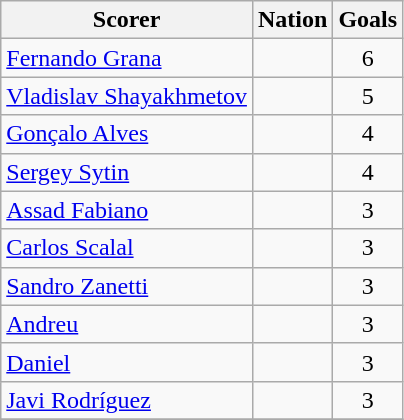<table class="sortable wikitable">
<tr>
<th>Scorer</th>
<th>Nation</th>
<th>Goals</th>
</tr>
<tr>
<td><a href='#'>Fernando Grana</a></td>
<td></td>
<td style="text-align:center;">6</td>
</tr>
<tr>
<td><a href='#'>Vladislav Shayakhmetov</a></td>
<td></td>
<td style="text-align:center;">5</td>
</tr>
<tr>
<td><a href='#'>Gonçalo Alves</a></td>
<td></td>
<td style="text-align:center;">4</td>
</tr>
<tr>
<td><a href='#'>Sergey Sytin</a></td>
<td></td>
<td style="text-align:center;">4</td>
</tr>
<tr>
<td><a href='#'>Assad Fabiano</a></td>
<td></td>
<td style="text-align:center;">3</td>
</tr>
<tr>
<td><a href='#'>Carlos Scalal</a></td>
<td></td>
<td style="text-align:center;">3</td>
</tr>
<tr>
<td><a href='#'>Sandro Zanetti</a></td>
<td></td>
<td style="text-align:center;">3</td>
</tr>
<tr>
<td><a href='#'>Andreu</a></td>
<td></td>
<td style="text-align:center;">3</td>
</tr>
<tr>
<td><a href='#'>Daniel</a></td>
<td></td>
<td style="text-align:center;">3</td>
</tr>
<tr>
<td><a href='#'>Javi Rodríguez</a></td>
<td></td>
<td style="text-align:center;">3</td>
</tr>
<tr>
</tr>
</table>
